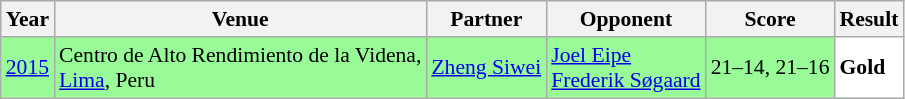<table class="sortable wikitable" style="font-size: 90%;">
<tr>
<th>Year</th>
<th>Venue</th>
<th>Partner</th>
<th>Opponent</th>
<th>Score</th>
<th>Result</th>
</tr>
<tr style="background:#98FB98">
<td align="center"><a href='#'>2015</a></td>
<td align="left">Centro de Alto Rendimiento de la Videna,<br><a href='#'>Lima</a>, Peru</td>
<td align="left"> <a href='#'>Zheng Siwei</a></td>
<td align="left"> <a href='#'>Joel Eipe</a> <br>  <a href='#'>Frederik Søgaard</a></td>
<td align="left">21–14, 21–16</td>
<td style="text-align:left; background:white"> <strong>Gold</strong></td>
</tr>
</table>
